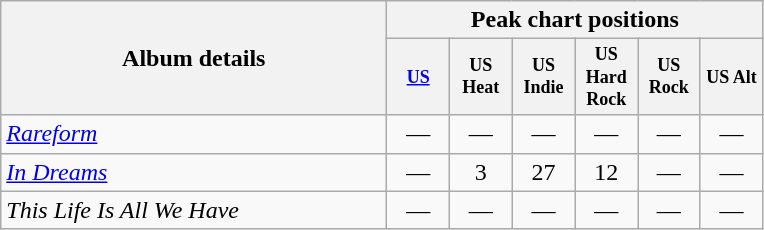<table class="wikitable" style="text-align:center;">
<tr>
<th rowspan =  2 width = 250>Album details</th>
<th colspan =  6>Peak chart positions</th>
</tr>
<tr>
<th style = "width:3em;font-size:75%"><a href='#'>US</a></th>
<th style = "width:3em;font-size:75%">US Heat</th>
<th style = "width:3em;font-size:75%">US Indie</th>
<th style = "width:3em;font-size:75%">US Hard Rock</th>
<th style = "width:3em;font-size:75%">US Rock</th>
<th style = "width:3em;font-size:75%">US Alt</th>
</tr>
<tr>
<td align=left><em><a href='#'>Rareform</a></em><br></td>
<td>—</td>
<td>—</td>
<td>—</td>
<td>—</td>
<td>—</td>
<td>—</td>
</tr>
<tr>
<td align=left><em><a href='#'>In Dreams</a></em><br></td>
<td>—</td>
<td>3</td>
<td>27</td>
<td>12</td>
<td>—</td>
<td>—</td>
</tr>
<tr>
<td align=left><em>This Life Is All We Have</em><br></td>
<td>—</td>
<td>—</td>
<td>—</td>
<td>—</td>
<td>—</td>
<td>—</td>
</tr>
</table>
